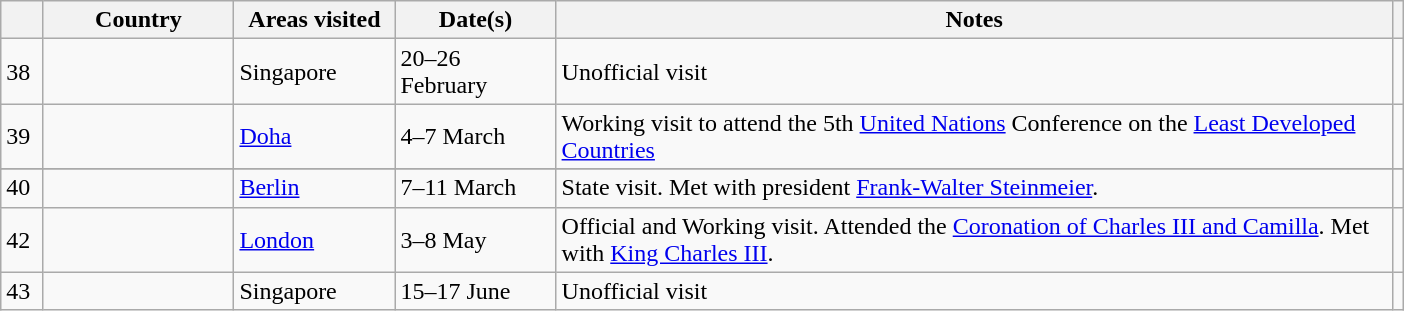<table class="wikitable outercollapse sortable" style="margin: 1em auto 1em auto">
<tr>
<th style="width: 3%;"></th>
<th width=120>Country</th>
<th width=100>Areas visited</th>
<th width=100>Date(s)</th>
<th width=550>Notes</th>
<th></th>
</tr>
<tr>
<td>38</td>
<td></td>
<td>Singapore</td>
<td>20–26 February</td>
<td>Unofficial visit</td>
<td></td>
</tr>
<tr>
<td>39</td>
<td></td>
<td><a href='#'>Doha</a></td>
<td>4–7 March</td>
<td>Working visit to attend the 5th <a href='#'>United Nations</a> Conference on the <a href='#'>Least Developed Countries</a></td>
<td></td>
</tr>
<tr>
</tr>
<tr>
<td>40</td>
<td></td>
<td><a href='#'>Berlin</a></td>
<td>7–11 March</td>
<td>State visit. Met with president <a href='#'>Frank-Walter Steinmeier</a>.</td>
<td></td>
</tr>
<tr>
<td>42</td>
<td></td>
<td><a href='#'>London</a></td>
<td>3–8 May</td>
<td>Official and Working visit. Attended the <a href='#'>Coronation of Charles III and Camilla</a>. Met with <a href='#'>King Charles III</a>.</td>
<td></td>
</tr>
<tr>
<td>43</td>
<td></td>
<td>Singapore</td>
<td>15–17 June</td>
<td>Unofficial visit</td>
<td></td>
</tr>
</table>
